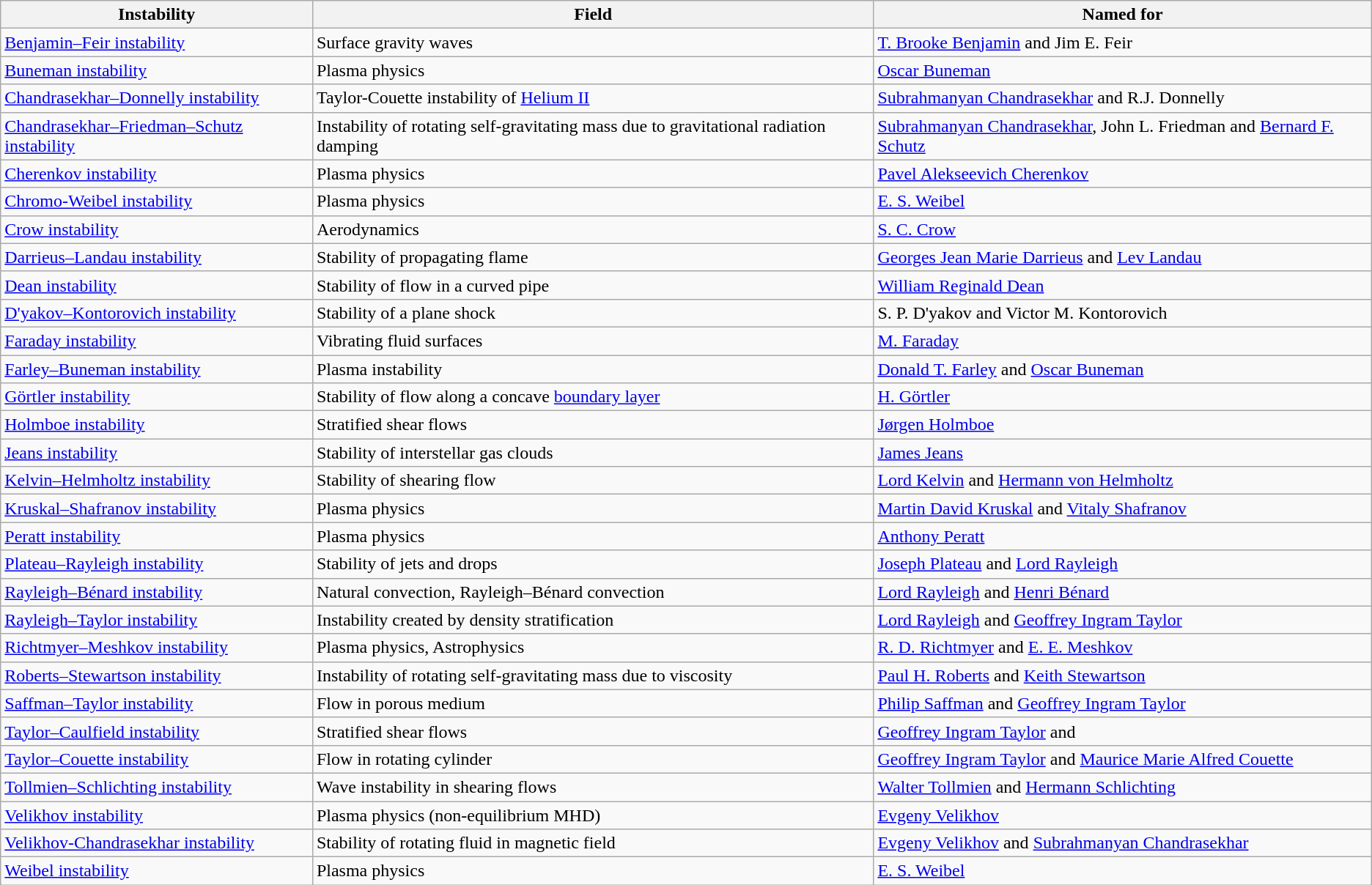<table class="wikitable">
<tr>
<th>Instability</th>
<th>Field</th>
<th>Named for</th>
</tr>
<tr>
<td><a href='#'>Benjamin–Feir instability</a></td>
<td>Surface gravity waves</td>
<td><a href='#'>T. Brooke Benjamin</a> and Jim E. Feir</td>
</tr>
<tr>
<td><a href='#'>Buneman instability</a></td>
<td>Plasma physics</td>
<td><a href='#'>Oscar Buneman</a></td>
</tr>
<tr>
<td><a href='#'>Chandrasekhar–Donnelly instability</a></td>
<td>Taylor-Couette instability of <a href='#'>Helium II</a></td>
<td><a href='#'>Subrahmanyan Chandrasekhar</a> and R.J. Donnelly</td>
</tr>
<tr>
<td><a href='#'>Chandrasekhar–Friedman–Schutz instability</a></td>
<td>Instability of rotating self-gravitating mass due to gravitational radiation damping</td>
<td><a href='#'>Subrahmanyan Chandrasekhar</a>, John L. Friedman and <a href='#'>Bernard F. Schutz</a></td>
</tr>
<tr>
<td><a href='#'>Cherenkov instability</a></td>
<td>Plasma physics</td>
<td><a href='#'>Pavel Alekseevich Cherenkov</a></td>
</tr>
<tr>
<td><a href='#'>Chromo-Weibel instability</a></td>
<td>Plasma physics</td>
<td><a href='#'>E. S. Weibel</a></td>
</tr>
<tr>
<td><a href='#'>Crow instability</a></td>
<td>Aerodynamics</td>
<td><a href='#'>S. C. Crow</a></td>
</tr>
<tr>
<td><a href='#'>Darrieus–Landau instability</a></td>
<td>Stability of propagating flame</td>
<td><a href='#'>Georges Jean Marie Darrieus</a> and <a href='#'>Lev Landau</a></td>
</tr>
<tr>
<td><a href='#'>Dean instability</a></td>
<td>Stability of flow in a curved pipe</td>
<td><a href='#'>William Reginald Dean</a></td>
</tr>
<tr>
<td><a href='#'>D'yakov–Kontorovich instability</a></td>
<td>Stability of a plane shock</td>
<td>S. P. D'yakov and Victor M. Kontorovich</td>
</tr>
<tr>
<td><a href='#'>Faraday instability</a></td>
<td>Vibrating fluid surfaces</td>
<td><a href='#'>M. Faraday</a></td>
</tr>
<tr>
<td><a href='#'>Farley–Buneman instability</a></td>
<td>Plasma instability</td>
<td><a href='#'>Donald T. Farley</a> and <a href='#'>Oscar Buneman</a></td>
</tr>
<tr>
<td><a href='#'>Görtler instability</a></td>
<td>Stability of flow along a concave <a href='#'>boundary layer</a></td>
<td><a href='#'>H. Görtler</a></td>
</tr>
<tr>
<td><a href='#'>Holmboe instability</a></td>
<td>Stratified shear flows</td>
<td><a href='#'>Jørgen Holmboe</a></td>
</tr>
<tr>
<td><a href='#'>Jeans instability</a></td>
<td>Stability of interstellar gas clouds</td>
<td><a href='#'>James Jeans</a></td>
</tr>
<tr>
<td><a href='#'>Kelvin–Helmholtz instability</a></td>
<td>Stability of shearing flow</td>
<td><a href='#'>Lord Kelvin</a> and <a href='#'>Hermann von Helmholtz</a></td>
</tr>
<tr>
<td><a href='#'>Kruskal–Shafranov instability</a></td>
<td>Plasma physics</td>
<td><a href='#'>Martin David Kruskal</a> and <a href='#'>Vitaly Shafranov</a></td>
</tr>
<tr>
<td><a href='#'>Peratt instability</a></td>
<td>Plasma physics</td>
<td><a href='#'>Anthony Peratt</a></td>
</tr>
<tr>
<td><a href='#'>Plateau–Rayleigh instability</a></td>
<td>Stability of jets and drops</td>
<td><a href='#'>Joseph Plateau</a> and <a href='#'>Lord Rayleigh</a></td>
</tr>
<tr>
<td><a href='#'>Rayleigh–Bénard instability</a></td>
<td>Natural convection, Rayleigh–Bénard convection</td>
<td><a href='#'>Lord Rayleigh</a> and <a href='#'>Henri Bénard</a></td>
</tr>
<tr>
<td><a href='#'>Rayleigh–Taylor instability</a></td>
<td>Instability created by density stratification</td>
<td><a href='#'>Lord Rayleigh</a> and <a href='#'>Geoffrey Ingram Taylor</a></td>
</tr>
<tr>
<td><a href='#'>Richtmyer–Meshkov instability</a></td>
<td>Plasma physics, Astrophysics</td>
<td><a href='#'>R. D. Richtmyer</a> and <a href='#'>E. E. Meshkov</a></td>
</tr>
<tr>
<td><a href='#'>Roberts–Stewartson instability</a></td>
<td>Instability of rotating self-gravitating mass due to viscosity</td>
<td><a href='#'>Paul H. Roberts</a> and <a href='#'>Keith Stewartson</a></td>
</tr>
<tr>
<td><a href='#'>Saffman–Taylor instability</a></td>
<td>Flow in porous medium</td>
<td><a href='#'>Philip Saffman</a> and <a href='#'>Geoffrey Ingram Taylor</a></td>
</tr>
<tr>
<td><a href='#'>Taylor–Caulfield instability</a></td>
<td>Stratified shear flows</td>
<td><a href='#'>Geoffrey Ingram Taylor</a> and </td>
</tr>
<tr>
<td><a href='#'>Taylor–Couette instability</a></td>
<td>Flow in rotating cylinder</td>
<td><a href='#'>Geoffrey Ingram Taylor</a> and <a href='#'>Maurice Marie Alfred Couette</a></td>
</tr>
<tr>
<td><a href='#'>Tollmien–Schlichting instability</a></td>
<td>Wave instability in shearing flows</td>
<td><a href='#'>Walter Tollmien</a> and <a href='#'>Hermann Schlichting</a></td>
</tr>
<tr>
<td><a href='#'>Velikhov instability</a></td>
<td>Plasma physics (non-equilibrium MHD)</td>
<td><a href='#'>Evgeny Velikhov</a></td>
</tr>
<tr>
<td><a href='#'>Velikhov-Chandrasekhar instability</a></td>
<td>Stability of rotating fluid in magnetic field</td>
<td><a href='#'>Evgeny Velikhov</a> and <a href='#'>Subrahmanyan Chandrasekhar</a></td>
</tr>
<tr>
<td><a href='#'>Weibel instability</a></td>
<td>Plasma physics</td>
<td><a href='#'>E. S. Weibel</a></td>
</tr>
</table>
